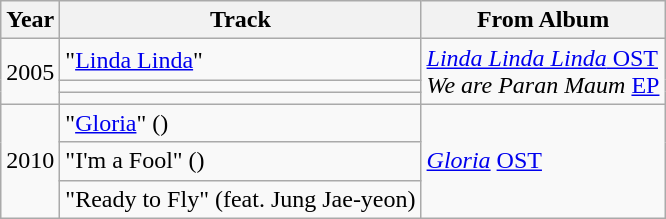<table class="wikitable sortable">
<tr>
<th scope="col">Year</th>
<th>Track</th>
<th>From Album</th>
</tr>
<tr>
<td rowspan="3">2005</td>
<td>"<a href='#'>Linda Linda</a>"</td>
<td rowspan="3"><a href='#'><em>Linda Linda Linda</em> OST</a> <br> <em>We are Paran Maum</em> <a href='#'>EP</a></td>
</tr>
<tr>
<td></td>
</tr>
<tr>
<td></td>
</tr>
<tr>
<td rowspan="3">2010</td>
<td>"<a href='#'>Gloria</a>" ()</td>
<td rowspan="3"><em><a href='#'>Gloria</a></em> <a href='#'>OST</a></td>
</tr>
<tr>
<td>"I'm a Fool" ()</td>
</tr>
<tr>
<td>"Ready to Fly" (feat. Jung Jae-yeon)</td>
</tr>
</table>
